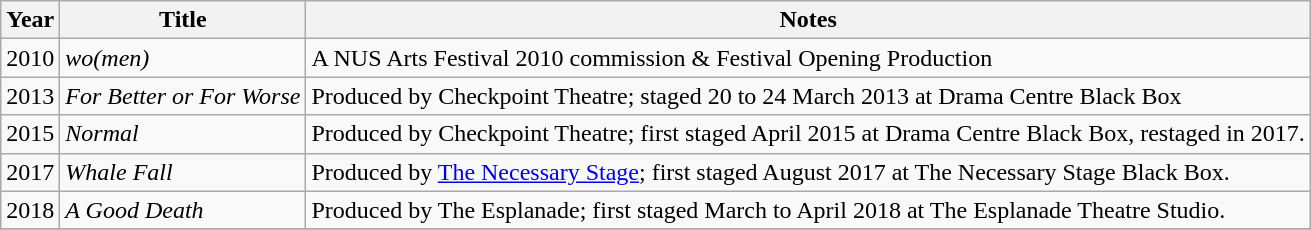<table class="wikitable sortable">
<tr>
<th>Year</th>
<th>Title</th>
<th class="unsortable">Notes</th>
</tr>
<tr>
<td>2010</td>
<td><em>wo(men)</em></td>
<td>A NUS Arts Festival 2010 commission & Festival Opening Production</td>
</tr>
<tr>
<td>2013</td>
<td><em>For Better or For Worse</em></td>
<td>Produced by Checkpoint Theatre; staged 20 to 24 March 2013 at Drama Centre Black Box</td>
</tr>
<tr>
<td>2015</td>
<td><em>Normal</em></td>
<td>Produced by Checkpoint Theatre; first staged April 2015 at Drama Centre Black Box, restaged in 2017.</td>
</tr>
<tr>
<td>2017</td>
<td><em>Whale Fall</em></td>
<td>Produced by <a href='#'>The Necessary Stage</a>; first staged August 2017 at The Necessary Stage Black Box.</td>
</tr>
<tr>
<td>2018</td>
<td><em>A Good Death</em></td>
<td>Produced by The Esplanade; first staged March to April 2018 at The Esplanade Theatre Studio.</td>
</tr>
<tr>
</tr>
</table>
